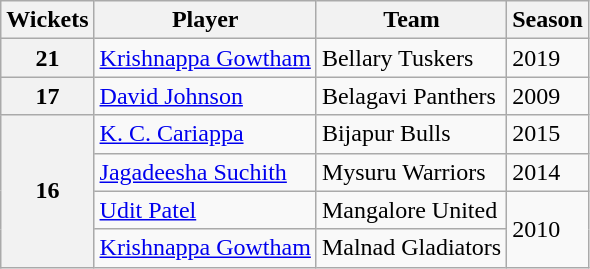<table class="wikitable">
<tr>
<th>Wickets</th>
<th>Player</th>
<th>Team</th>
<th>Season</th>
</tr>
<tr>
<th>21</th>
<td><a href='#'>Krishnappa Gowtham</a></td>
<td>Bellary Tuskers</td>
<td>2019</td>
</tr>
<tr>
<th>17</th>
<td><a href='#'>David Johnson</a></td>
<td>Belagavi Panthers</td>
<td>2009</td>
</tr>
<tr>
<th rowspan="4">16</th>
<td><a href='#'>K. C. Cariappa</a></td>
<td>Bijapur Bulls</td>
<td>2015</td>
</tr>
<tr>
<td><a href='#'>Jagadeesha Suchith</a></td>
<td>Mysuru Warriors</td>
<td>2014</td>
</tr>
<tr>
<td><a href='#'>Udit Patel</a></td>
<td>Mangalore United</td>
<td rowspan="2">2010</td>
</tr>
<tr>
<td><a href='#'>Krishnappa Gowtham</a></td>
<td>Malnad Gladiators</td>
</tr>
</table>
